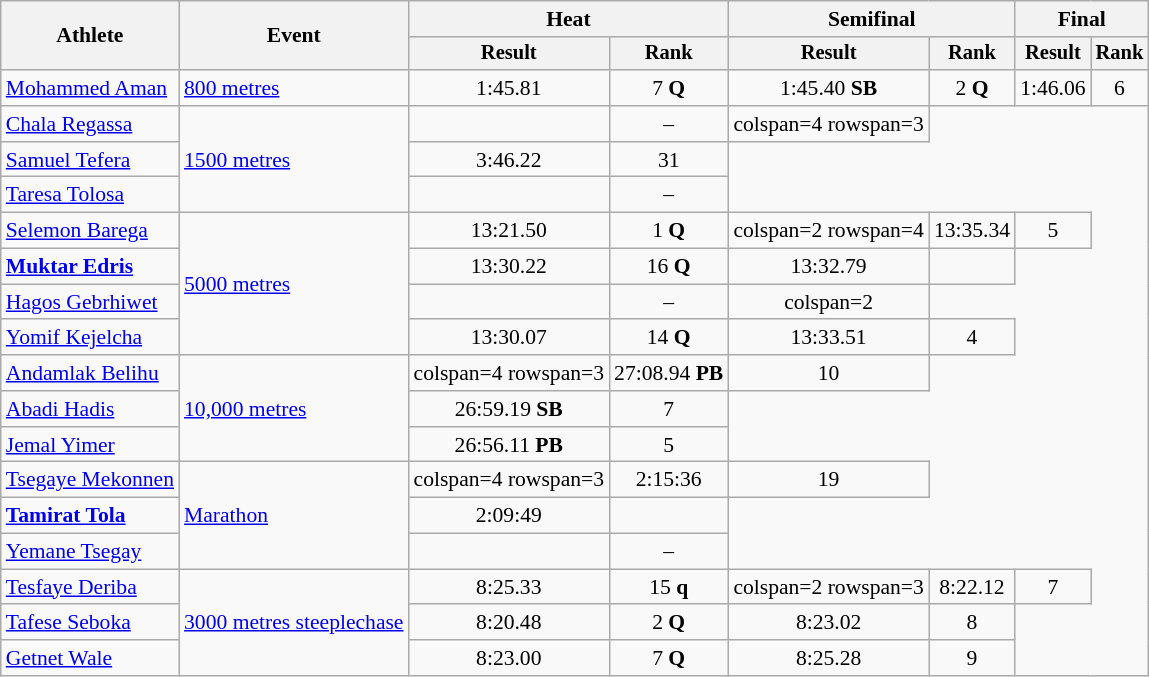<table class="wikitable" style="font-size:90%">
<tr>
<th rowspan="2">Athlete</th>
<th rowspan="2">Event</th>
<th colspan="2">Heat</th>
<th colspan="2">Semifinal</th>
<th colspan="2">Final</th>
</tr>
<tr style="font-size:95%">
<th>Result</th>
<th>Rank</th>
<th>Result</th>
<th>Rank</th>
<th>Result</th>
<th>Rank</th>
</tr>
<tr style=text-align:center>
<td style=text-align:left><a href='#'>Mohammed Aman</a></td>
<td style=text-align:left><a href='#'>800 metres</a></td>
<td>1:45.81</td>
<td>7 <strong>Q</strong></td>
<td>1:45.40 <strong>SB</strong></td>
<td>2 <strong>Q</strong></td>
<td>1:46.06</td>
<td>6</td>
</tr>
<tr style=text-align:center>
<td style=text-align:left><a href='#'>Chala Regassa</a></td>
<td style=text-align:left rowspan=3><a href='#'>1500 metres</a></td>
<td></td>
<td>–</td>
<td>colspan=4 rowspan=3 </td>
</tr>
<tr style=text-align:center>
<td style=text-align:left><a href='#'>Samuel Tefera</a></td>
<td>3:46.22</td>
<td>31</td>
</tr>
<tr style=text-align:center>
<td style=text-align:left><a href='#'>Taresa Tolosa</a></td>
<td></td>
<td>–</td>
</tr>
<tr style=text-align:center>
<td style=text-align:left><a href='#'>Selemon Barega</a></td>
<td style=text-align:left rowspan=4><a href='#'>5000 metres</a></td>
<td>13:21.50</td>
<td>1 <strong>Q</strong></td>
<td>colspan=2 rowspan=4 </td>
<td>13:35.34</td>
<td>5</td>
</tr>
<tr style=text-align:center>
<td style=text-align:left><strong><a href='#'>Muktar Edris</a></strong></td>
<td>13:30.22</td>
<td>16 <strong>Q</strong></td>
<td>13:32.79</td>
<td></td>
</tr>
<tr style=text-align:center>
<td style=text-align:left><a href='#'>Hagos Gebrhiwet</a></td>
<td></td>
<td>–</td>
<td>colspan=2 </td>
</tr>
<tr style=text-align:center>
<td style=text-align:left><a href='#'>Yomif Kejelcha</a></td>
<td>13:30.07</td>
<td>14 <strong>Q</strong></td>
<td>13:33.51</td>
<td>4</td>
</tr>
<tr style=text-align:center>
<td style=text-align:left><a href='#'>Andamlak Belihu</a></td>
<td style=text-align:left rowspan=3><a href='#'>10,000 metres</a></td>
<td>colspan=4 rowspan=3 </td>
<td>27:08.94 <strong>PB</strong></td>
<td>10</td>
</tr>
<tr style=text-align:center>
<td style=text-align:left><a href='#'>Abadi Hadis</a></td>
<td>26:59.19 <strong>SB</strong></td>
<td>7</td>
</tr>
<tr style=text-align:center>
<td style=text-align:left><a href='#'>Jemal Yimer</a></td>
<td>26:56.11 <strong>PB</strong></td>
<td>5</td>
</tr>
<tr style=text-align:center>
<td style=text-align:left><a href='#'>Tsegaye Mekonnen</a></td>
<td style=text-align:left rowspan=3><a href='#'>Marathon</a></td>
<td>colspan=4 rowspan=3 </td>
<td>2:15:36</td>
<td>19</td>
</tr>
<tr style=text-align:center>
<td style=text-align:left><strong><a href='#'>Tamirat Tola</a></strong></td>
<td>2:09:49</td>
<td></td>
</tr>
<tr style=text-align:center>
<td style=text-align:left><a href='#'>Yemane Tsegay</a></td>
<td></td>
<td>–</td>
</tr>
<tr style=text-align:center>
<td style=text-align:left><a href='#'>Tesfaye Deriba</a></td>
<td style=text-align:left rowspan=3><a href='#'>3000 metres steeplechase</a></td>
<td>8:25.33</td>
<td>15 <strong>q</strong></td>
<td>colspan=2 rowspan=3</td>
<td>8:22.12</td>
<td>7</td>
</tr>
<tr style=text-align:center>
<td style=text-align:left><a href='#'>Tafese Seboka</a></td>
<td>8:20.48</td>
<td>2 <strong>Q</strong></td>
<td>8:23.02</td>
<td>8</td>
</tr>
<tr style=text-align:center>
<td style=text-align:left><a href='#'>Getnet Wale</a></td>
<td>8:23.00</td>
<td>7 <strong>Q</strong></td>
<td>8:25.28</td>
<td>9</td>
</tr>
</table>
